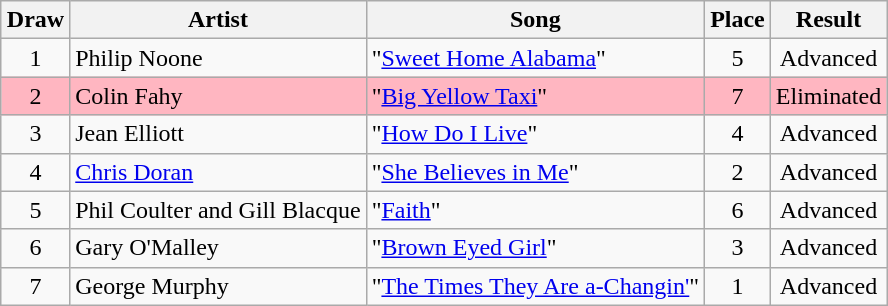<table class="sortable wikitable" style="margin: 1em auto 1em auto; text-align:center">
<tr>
<th>Draw</th>
<th>Artist</th>
<th>Song </th>
<th>Place</th>
<th>Result</th>
</tr>
<tr>
<td>1</td>
<td align="left">Philip Noone</td>
<td align="left">"<a href='#'>Sweet Home Alabama</a>" </td>
<td>5</td>
<td>Advanced</td>
</tr>
<tr style="background:lightpink;">
<td>2</td>
<td align="left">Colin Fahy</td>
<td align="left">"<a href='#'>Big Yellow Taxi</a>" </td>
<td>7</td>
<td>Eliminated</td>
</tr>
<tr>
<td>3</td>
<td align="left">Jean Elliott</td>
<td align="left">"<a href='#'>How Do I Live</a>" </td>
<td>4</td>
<td>Advanced</td>
</tr>
<tr>
<td>4</td>
<td align="left"><a href='#'>Chris Doran</a></td>
<td align="left">"<a href='#'>She Believes in Me</a>" </td>
<td>2</td>
<td>Advanced</td>
</tr>
<tr>
<td>5</td>
<td align="left">Phil Coulter and Gill Blacque</td>
<td align="left">"<a href='#'>Faith</a>" </td>
<td>6</td>
<td>Advanced</td>
</tr>
<tr>
<td>6</td>
<td align="left">Gary O'Malley</td>
<td align="left">"<a href='#'>Brown Eyed Girl</a>" </td>
<td>3</td>
<td>Advanced</td>
</tr>
<tr>
<td>7</td>
<td align="left">George Murphy</td>
<td align="left">"<a href='#'>The Times They Are a-Changin'</a>" </td>
<td>1</td>
<td>Advanced</td>
</tr>
</table>
